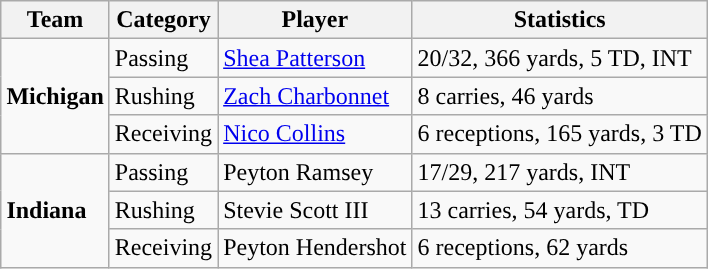<table class="wikitable" style="float: right;">
<tr>
<th>Team</th>
<th>Category</th>
<th>Player</th>
<th>Statistics</th>
</tr>
<tr>
<td rowspan=3><strong>Michigan</strong></td>
<td>Passing</td>
<td><a href='#'>Shea Patterson</a></td>
<td>20/32, 366 yards, 5 TD, INT</td>
</tr>
<tr>
<td>Rushing</td>
<td><a href='#'>Zach Charbonnet</a></td>
<td>8 carries, 46 yards</td>
</tr>
<tr>
<td>Receiving</td>
<td><a href='#'>Nico Collins</a></td>
<td>6 receptions, 165 yards, 3 TD</td>
</tr>
<tr>
<td rowspan=3><strong>Indiana</strong></td>
<td>Passing</td>
<td>Peyton Ramsey</td>
<td>17/29, 217 yards, INT</td>
</tr>
<tr>
<td>Rushing</td>
<td>Stevie Scott III</td>
<td>13 carries, 54 yards, TD</td>
</tr>
<tr>
<td>Receiving</td>
<td>Peyton Hendershot</td>
<td>6 receptions, 62 yards</td>
</tr>
</table>
